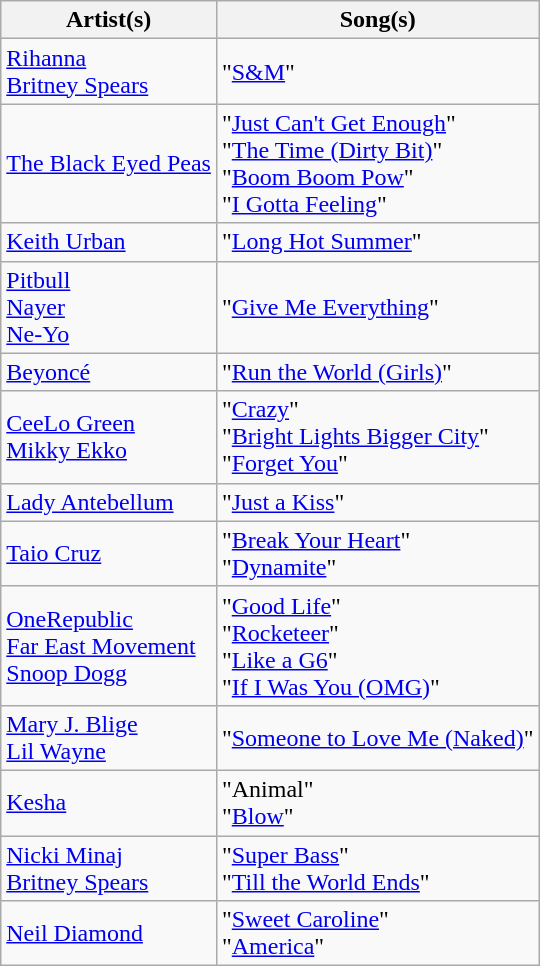<table class="wikitable">
<tr>
<th>Artist(s)</th>
<th>Song(s)</th>
</tr>
<tr>
<td><a href='#'>Rihanna</a><br><a href='#'>Britney Spears</a></td>
<td>"<a href='#'>S&M</a>"</td>
</tr>
<tr>
<td><a href='#'>The Black Eyed Peas</a></td>
<td>"<a href='#'>Just Can't Get Enough</a>"<br>"<a href='#'>The Time (Dirty Bit)</a>"<br>"<a href='#'>Boom Boom Pow</a>"<br>"<a href='#'>I Gotta Feeling</a>"</td>
</tr>
<tr>
<td><a href='#'>Keith Urban</a></td>
<td>"<a href='#'>Long Hot Summer</a>"</td>
</tr>
<tr>
<td><a href='#'>Pitbull</a><br><a href='#'>Nayer</a><br><a href='#'>Ne-Yo</a></td>
<td>"<a href='#'>Give Me Everything</a>"</td>
</tr>
<tr>
<td><a href='#'>Beyoncé</a></td>
<td>"<a href='#'>Run the World (Girls)</a>"</td>
</tr>
<tr>
<td><a href='#'>CeeLo Green</a><br><a href='#'>Mikky Ekko</a></td>
<td>"<a href='#'>Crazy</a>"<br>"<a href='#'>Bright Lights Bigger City</a>"<br>"<a href='#'>Forget You</a>"</td>
</tr>
<tr>
<td><a href='#'>Lady Antebellum</a></td>
<td>"<a href='#'>Just a Kiss</a>"</td>
</tr>
<tr>
<td><a href='#'>Taio Cruz</a></td>
<td>"<a href='#'>Break Your Heart</a>"<br>"<a href='#'>Dynamite</a>"</td>
</tr>
<tr>
<td><a href='#'>OneRepublic</a><br><a href='#'>Far East Movement</a><br><a href='#'>Snoop Dogg</a></td>
<td>"<a href='#'>Good Life</a>"<br>"<a href='#'>Rocketeer</a>"<br>"<a href='#'>Like a G6</a>"<br>"<a href='#'>If I Was You (OMG)</a>"</td>
</tr>
<tr>
<td><a href='#'>Mary J. Blige</a><br><a href='#'>Lil Wayne</a></td>
<td>"<a href='#'>Someone to Love Me (Naked)</a>"</td>
</tr>
<tr>
<td><a href='#'>Kesha</a></td>
<td>"Animal"<br>"<a href='#'>Blow</a>"</td>
</tr>
<tr>
<td><a href='#'>Nicki Minaj</a><br><a href='#'>Britney Spears</a></td>
<td>"<a href='#'>Super Bass</a>"<br>"<a href='#'>Till the World Ends</a>"</td>
</tr>
<tr>
<td><a href='#'>Neil Diamond</a></td>
<td>"<a href='#'>Sweet Caroline</a>"<br>"<a href='#'>America</a>"</td>
</tr>
</table>
